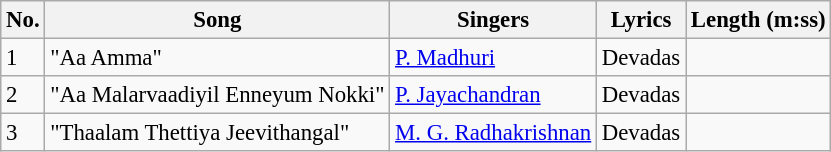<table class="wikitable" style="font-size:95%;">
<tr>
<th>No.</th>
<th>Song</th>
<th>Singers</th>
<th>Lyrics</th>
<th>Length (m:ss)</th>
</tr>
<tr>
<td>1</td>
<td>"Aa Amma"</td>
<td><a href='#'>P. Madhuri</a></td>
<td>Devadas</td>
<td></td>
</tr>
<tr>
<td>2</td>
<td>"Aa Malarvaadiyil Enneyum Nokki"</td>
<td><a href='#'>P. Jayachandran</a></td>
<td>Devadas</td>
<td></td>
</tr>
<tr>
<td>3</td>
<td>"Thaalam Thettiya Jeevithangal"</td>
<td><a href='#'>M. G. Radhakrishnan</a></td>
<td>Devadas</td>
<td></td>
</tr>
</table>
